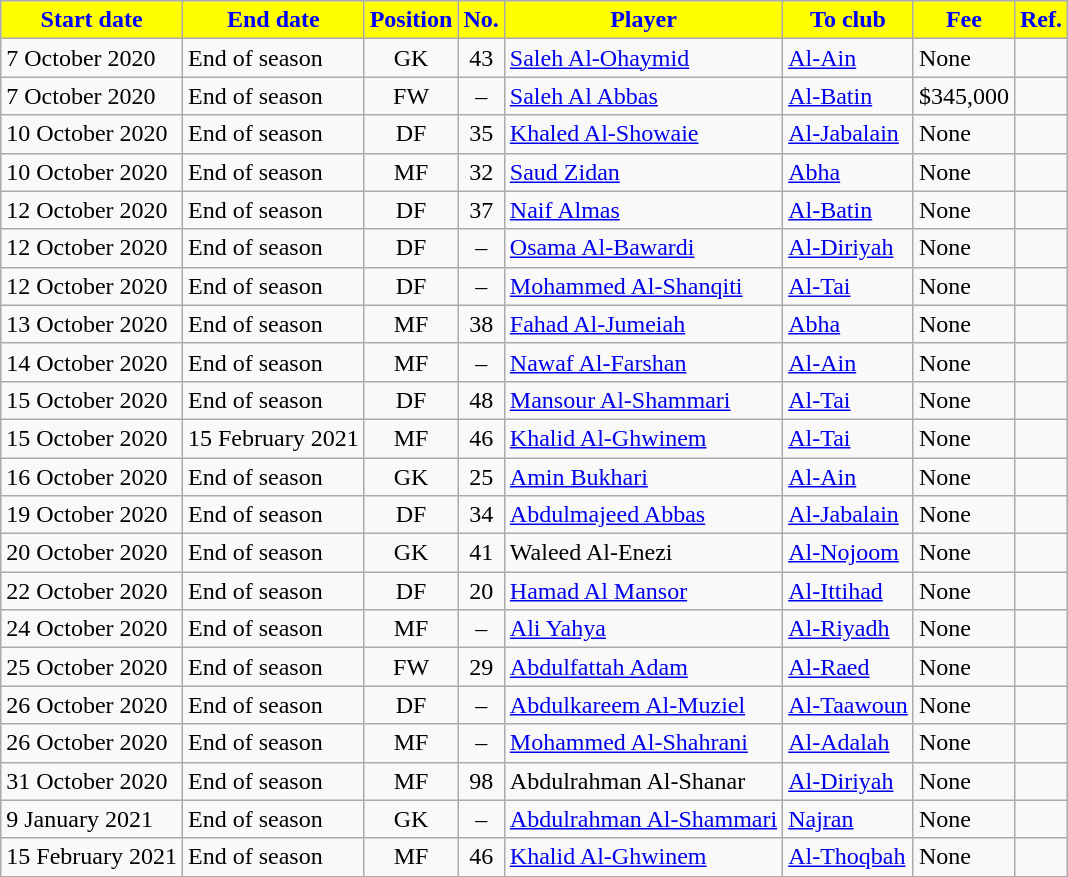<table class="wikitable sortable">
<tr>
<th style="background:yellow; color:blue;"><strong>Start date</strong></th>
<th style="background:yellow; color:blue;"><strong>End date</strong></th>
<th style="background:yellow; color:blue;"><strong>Position</strong></th>
<th style="background:yellow; color:blue;"><strong>No.</strong></th>
<th style="background:yellow; color:blue;"><strong>Player</strong></th>
<th style="background:yellow; color:blue;"><strong>To club</strong></th>
<th style="background:yellow; color:blue;"><strong>Fee</strong></th>
<th style="background:yellow; color:blue;"><strong>Ref.</strong></th>
</tr>
<tr>
<td>7 October 2020</td>
<td>End of season</td>
<td style="text-align:center;">GK</td>
<td style="text-align:center;">43</td>
<td style="text-align:left;"> <a href='#'>Saleh Al-Ohaymid</a></td>
<td style="text-align:left;"> <a href='#'>Al-Ain</a></td>
<td>None</td>
<td></td>
</tr>
<tr>
<td>7 October 2020</td>
<td>End of season</td>
<td style="text-align:center;">FW</td>
<td style="text-align:center;">–</td>
<td style="text-align:left;"> <a href='#'>Saleh Al Abbas</a></td>
<td style="text-align:left;"> <a href='#'>Al-Batin</a></td>
<td>$345,000</td>
<td></td>
</tr>
<tr>
<td>10 October 2020</td>
<td>End of season</td>
<td style="text-align:center;">DF</td>
<td style="text-align:center;">35</td>
<td style="text-align:left;"> <a href='#'>Khaled Al-Showaie</a></td>
<td style="text-align:left;"> <a href='#'>Al-Jabalain</a></td>
<td>None</td>
<td></td>
</tr>
<tr>
<td>10 October 2020</td>
<td>End of season</td>
<td style="text-align:center;">MF</td>
<td style="text-align:center;">32</td>
<td style="text-align:left;"> <a href='#'>Saud Zidan</a></td>
<td style="text-align:left;"> <a href='#'>Abha</a></td>
<td>None</td>
<td></td>
</tr>
<tr>
<td>12 October 2020</td>
<td>End of season</td>
<td style="text-align:center;">DF</td>
<td style="text-align:center;">37</td>
<td style="text-align:left;"> <a href='#'>Naif Almas</a></td>
<td style="text-align:left;"> <a href='#'>Al-Batin</a></td>
<td>None</td>
<td></td>
</tr>
<tr>
<td>12 October 2020</td>
<td>End of season</td>
<td style="text-align:center;">DF</td>
<td style="text-align:center;">–</td>
<td style="text-align:left;"> <a href='#'>Osama Al-Bawardi</a></td>
<td style="text-align:left;"> <a href='#'>Al-Diriyah</a></td>
<td>None</td>
<td></td>
</tr>
<tr>
<td>12 October 2020</td>
<td>End of season</td>
<td style="text-align:center;">DF</td>
<td style="text-align:center;">–</td>
<td style="text-align:left;"> <a href='#'>Mohammed Al-Shanqiti</a></td>
<td style="text-align:left;"> <a href='#'>Al-Tai</a></td>
<td>None</td>
<td></td>
</tr>
<tr>
<td>13 October 2020</td>
<td>End of season</td>
<td style="text-align:center;">MF</td>
<td style="text-align:center;">38</td>
<td style="text-align:left;"> <a href='#'>Fahad Al-Jumeiah</a></td>
<td style="text-align:left;"> <a href='#'>Abha</a></td>
<td>None</td>
<td></td>
</tr>
<tr>
<td>14 October 2020</td>
<td>End of season</td>
<td style="text-align:center;">MF</td>
<td style="text-align:center;">–</td>
<td style="text-align:left;"> <a href='#'>Nawaf Al-Farshan</a></td>
<td style="text-align:left;"> <a href='#'>Al-Ain</a></td>
<td>None</td>
<td></td>
</tr>
<tr>
<td>15 October 2020</td>
<td>End of season</td>
<td style="text-align:center;">DF</td>
<td style="text-align:center;">48</td>
<td style="text-align:left;"> <a href='#'>Mansour Al-Shammari</a></td>
<td style="text-align:left;"> <a href='#'>Al-Tai</a></td>
<td>None</td>
<td></td>
</tr>
<tr>
<td>15 October 2020</td>
<td>15 February 2021</td>
<td style="text-align:center;">MF</td>
<td style="text-align:center;">46</td>
<td style="text-align:left;"> <a href='#'>Khalid Al-Ghwinem</a></td>
<td style="text-align:left;"> <a href='#'>Al-Tai</a></td>
<td>None</td>
<td></td>
</tr>
<tr>
<td>16 October 2020</td>
<td>End of season</td>
<td style="text-align:center;">GK</td>
<td style="text-align:center;">25</td>
<td style="text-align:left;"> <a href='#'>Amin Bukhari</a></td>
<td style="text-align:left;"> <a href='#'>Al-Ain</a></td>
<td>None</td>
<td></td>
</tr>
<tr>
<td>19 October 2020</td>
<td>End of season</td>
<td style="text-align:center;">DF</td>
<td style="text-align:center;">34</td>
<td style="text-align:left;"> <a href='#'>Abdulmajeed Abbas</a></td>
<td style="text-align:left;"> <a href='#'>Al-Jabalain</a></td>
<td>None</td>
<td></td>
</tr>
<tr>
<td>20 October 2020</td>
<td>End of season</td>
<td style="text-align:center;">GK</td>
<td style="text-align:center;">41</td>
<td style="text-align:left;"> Waleed Al-Enezi</td>
<td style="text-align:left;"> <a href='#'>Al-Nojoom</a></td>
<td>None</td>
<td></td>
</tr>
<tr>
<td>22 October 2020</td>
<td>End of season</td>
<td style="text-align:center;">DF</td>
<td style="text-align:center;">20</td>
<td style="text-align:left;"> <a href='#'>Hamad Al Mansor</a></td>
<td style="text-align:left;"> <a href='#'>Al-Ittihad</a></td>
<td>None</td>
<td></td>
</tr>
<tr>
<td>24 October 2020</td>
<td>End of season</td>
<td style="text-align:center;">MF</td>
<td style="text-align:center;">–</td>
<td style="text-align:left;"> <a href='#'>Ali Yahya</a></td>
<td style="text-align:left;"> <a href='#'>Al-Riyadh</a></td>
<td>None</td>
<td></td>
</tr>
<tr>
<td>25 October 2020</td>
<td>End of season</td>
<td style="text-align:center;">FW</td>
<td style="text-align:center;">29</td>
<td style="text-align:left;"> <a href='#'>Abdulfattah Adam</a></td>
<td style="text-align:left;"> <a href='#'>Al-Raed</a></td>
<td>None</td>
<td></td>
</tr>
<tr>
<td>26 October 2020</td>
<td>End of season</td>
<td style="text-align:center;">DF</td>
<td style="text-align:center;">–</td>
<td style="text-align:left;"> <a href='#'>Abdulkareem Al-Muziel</a></td>
<td style="text-align:left;"> <a href='#'>Al-Taawoun</a></td>
<td>None</td>
<td></td>
</tr>
<tr>
<td>26 October 2020</td>
<td>End of season</td>
<td style="text-align:center;">MF</td>
<td style="text-align:center;">–</td>
<td style="text-align:left;"> <a href='#'>Mohammed Al-Shahrani</a></td>
<td style="text-align:left;"> <a href='#'>Al-Adalah</a></td>
<td>None</td>
<td></td>
</tr>
<tr>
<td>31 October 2020</td>
<td>End of season</td>
<td style="text-align:center;">MF</td>
<td style="text-align:center;">98</td>
<td style="text-align:left;"> Abdulrahman Al-Shanar</td>
<td style="text-align:left;"> <a href='#'>Al-Diriyah</a></td>
<td>None</td>
<td></td>
</tr>
<tr>
<td>9 January 2021</td>
<td>End of season</td>
<td style="text-align:center;">GK</td>
<td style="text-align:center;">–</td>
<td style="text-align:left;"> <a href='#'>Abdulrahman Al-Shammari</a></td>
<td style="text-align:left;"> <a href='#'>Najran</a></td>
<td>None</td>
<td></td>
</tr>
<tr>
<td>15 February 2021</td>
<td>End of season</td>
<td style="text-align:center;">MF</td>
<td style="text-align:center;">46</td>
<td style="text-align:left;"> <a href='#'>Khalid Al-Ghwinem</a></td>
<td style="text-align:left;"> <a href='#'>Al-Thoqbah</a></td>
<td>None</td>
<td></td>
</tr>
<tr>
</tr>
</table>
